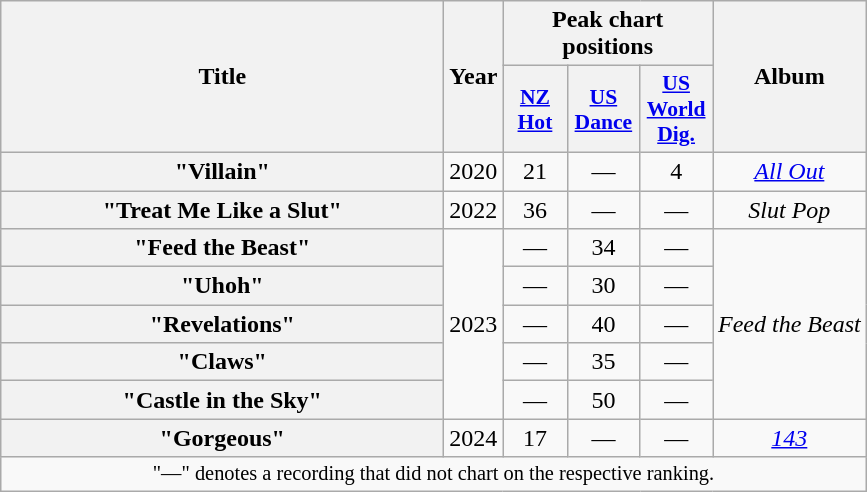<table class="wikitable plainrowheaders" style="text-align:center">
<tr>
<th rowspan="2" style="width:18em;">Title</th>
<th rowspan="2">Year</th>
<th colspan="3">Peak chart positions</th>
<th rowspan="2">Album</th>
</tr>
<tr>
<th scope="col" style="width:2.5em;font-size:90%;"><a href='#'>NZ<br>Hot</a><br></th>
<th scope="col" style="width:2.9em;font-size:90%;"><a href='#'>US<br>Dance</a><br></th>
<th scope="col" style="width:2.9em;font-size:90%;"><a href='#'>US<br>World<br>Dig.</a><br></th>
</tr>
<tr>
<th scope="row">"Villain"<br></th>
<td>2020</td>
<td>21</td>
<td>—</td>
<td>4</td>
<td><em><a href='#'>All Out</a></em></td>
</tr>
<tr>
<th scope="row">"Treat Me Like a Slut"</th>
<td>2022</td>
<td>36</td>
<td>—</td>
<td>—</td>
<td><em>Slut Pop</em></td>
</tr>
<tr>
<th scope="row">"Feed the Beast"</th>
<td rowspan="5">2023</td>
<td>—</td>
<td>34</td>
<td>—</td>
<td rowspan="5"><em>Feed the Beast</em></td>
</tr>
<tr>
<th scope="row">"Uhoh"</th>
<td>—</td>
<td>30</td>
<td>—</td>
</tr>
<tr>
<th scope="row">"Revelations"</th>
<td>—</td>
<td>40</td>
<td>—</td>
</tr>
<tr>
<th scope="row">"Claws"</th>
<td>—</td>
<td>35</td>
<td>—</td>
</tr>
<tr>
<th scope="row">"Castle in the Sky"</th>
<td>—</td>
<td>50</td>
<td>—</td>
</tr>
<tr>
<th scope="row">"Gorgeous"<br></th>
<td>2024</td>
<td>17</td>
<td>—</td>
<td>—</td>
<td><em><a href='#'>143</a></em></td>
</tr>
<tr>
<td colspan="10" style="font-size:85%">"—" denotes a recording that did not chart on the respective ranking.</td>
</tr>
</table>
